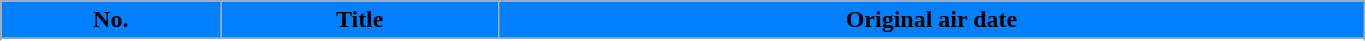<table class="wikitable plainrowheaders" width="72%">
<tr>
<th scope="col" style="background-color: #0080FF;">No.</th>
<th scope="col" style="background-color: #0080FF;">Title</th>
<th scope="col" style="background-color: #0080FF;">Original air date</th>
</tr>
<tr>
</tr>
<tr>
</tr>
<tr>
</tr>
<tr>
</tr>
<tr>
</tr>
<tr>
</tr>
<tr>
</tr>
<tr>
</tr>
<tr>
</tr>
<tr>
</tr>
<tr>
</tr>
<tr>
</tr>
<tr>
</tr>
</table>
